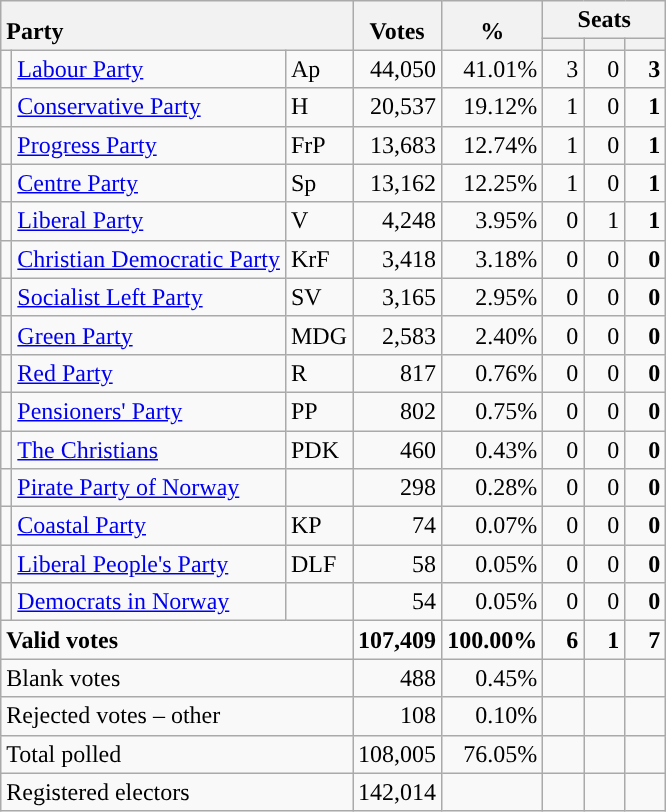<table class="wikitable" border="1" style="text-align:right;">
<tr>
<th style="text-align:left;" valign=bottom rowspan=2 colspan=3>Party</th>
<th align=center valign=bottom rowspan=2 width="50">Votes</th>
<th align=center valign=bottom rowspan=2 width="50">%</th>
<th colspan=3>Seats</th>
</tr>
<tr>
<th align=center valign=bottom width="20"><small></small></th>
<th align=center valign=bottom width="20"><small><a href='#'></a></small></th>
<th align=center valign=bottom width="20"><small></small></th>
</tr>
<tr>
<td style="color:inherit;background:"></td>
<td align=left><a href='#'>Labour Party</a></td>
<td align=left>Ap</td>
<td>44,050</td>
<td>41.01%</td>
<td>3</td>
<td>0</td>
<td><strong>3</strong></td>
</tr>
<tr>
<td style="color:inherit;background:"></td>
<td align=left><a href='#'>Conservative Party</a></td>
<td align=left>H</td>
<td>20,537</td>
<td>19.12%</td>
<td>1</td>
<td>0</td>
<td><strong>1</strong></td>
</tr>
<tr>
<td style="color:inherit;background:"></td>
<td align=left><a href='#'>Progress Party</a></td>
<td align=left>FrP</td>
<td>13,683</td>
<td>12.74%</td>
<td>1</td>
<td>0</td>
<td><strong>1</strong></td>
</tr>
<tr>
<td style="color:inherit;background:"></td>
<td align=left><a href='#'>Centre Party</a></td>
<td align=left>Sp</td>
<td>13,162</td>
<td>12.25%</td>
<td>1</td>
<td>0</td>
<td><strong>1</strong></td>
</tr>
<tr>
<td style="color:inherit;background:"></td>
<td align=left><a href='#'>Liberal Party</a></td>
<td align=left>V</td>
<td>4,248</td>
<td>3.95%</td>
<td>0</td>
<td>1</td>
<td><strong>1</strong></td>
</tr>
<tr>
<td style="color:inherit;background:"></td>
<td align=left><a href='#'>Christian Democratic Party</a></td>
<td align=left>KrF</td>
<td>3,418</td>
<td>3.18%</td>
<td>0</td>
<td>0</td>
<td><strong>0</strong></td>
</tr>
<tr>
<td style="color:inherit;background:"></td>
<td align=left><a href='#'>Socialist Left Party</a></td>
<td align=left>SV</td>
<td>3,165</td>
<td>2.95%</td>
<td>0</td>
<td>0</td>
<td><strong>0</strong></td>
</tr>
<tr>
<td style="color:inherit;background:"></td>
<td align=left><a href='#'>Green Party</a></td>
<td align=left>MDG</td>
<td>2,583</td>
<td>2.40%</td>
<td>0</td>
<td>0</td>
<td><strong>0</strong></td>
</tr>
<tr>
<td style="color:inherit;background:"></td>
<td align=left><a href='#'>Red Party</a></td>
<td align=left>R</td>
<td>817</td>
<td>0.76%</td>
<td>0</td>
<td>0</td>
<td><strong>0</strong></td>
</tr>
<tr>
<td style="color:inherit;background:"></td>
<td align=left><a href='#'>Pensioners' Party</a></td>
<td align=left>PP</td>
<td>802</td>
<td>0.75%</td>
<td>0</td>
<td>0</td>
<td><strong>0</strong></td>
</tr>
<tr>
<td style="color:inherit;background:"></td>
<td align=left><a href='#'>The Christians</a></td>
<td align=left>PDK</td>
<td>460</td>
<td>0.43%</td>
<td>0</td>
<td>0</td>
<td><strong>0</strong></td>
</tr>
<tr>
<td style="color:inherit;background:"></td>
<td align=left><a href='#'>Pirate Party of Norway</a></td>
<td align=left></td>
<td>298</td>
<td>0.28%</td>
<td>0</td>
<td>0</td>
<td><strong>0</strong></td>
</tr>
<tr>
<td style="color:inherit;background:"></td>
<td align=left><a href='#'>Coastal Party</a></td>
<td align=left>KP</td>
<td>74</td>
<td>0.07%</td>
<td>0</td>
<td>0</td>
<td><strong>0</strong></td>
</tr>
<tr>
<td style="color:inherit;background:"></td>
<td align=left><a href='#'>Liberal People's Party</a></td>
<td align=left>DLF</td>
<td>58</td>
<td>0.05%</td>
<td>0</td>
<td>0</td>
<td><strong>0</strong></td>
</tr>
<tr>
<td style="color:inherit;background:"></td>
<td align=left><a href='#'>Democrats in Norway</a></td>
<td align=left></td>
<td>54</td>
<td>0.05%</td>
<td>0</td>
<td>0</td>
<td><strong>0</strong></td>
</tr>
<tr style="font-weight:bold">
<td align=left colspan=3>Valid votes</td>
<td>107,409</td>
<td>100.00%</td>
<td>6</td>
<td>1</td>
<td>7</td>
</tr>
<tr>
<td align=left colspan=3>Blank votes</td>
<td>488</td>
<td>0.45%</td>
<td></td>
<td></td>
<td></td>
</tr>
<tr>
<td align=left colspan=3>Rejected votes – other</td>
<td>108</td>
<td>0.10%</td>
<td></td>
<td></td>
<td></td>
</tr>
<tr>
<td align=left colspan=3>Total polled</td>
<td>108,005</td>
<td>76.05%</td>
<td></td>
<td></td>
<td></td>
</tr>
<tr>
<td align=left colspan=3>Registered electors</td>
<td>142,014</td>
<td></td>
<td></td>
<td></td>
<td></td>
</tr>
</table>
